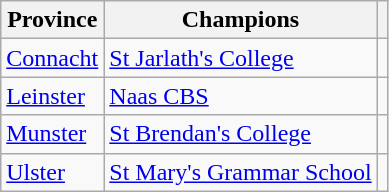<table class="wikitable">
<tr>
<th>Province</th>
<th>Champions</th>
<th></th>
</tr>
<tr>
<td><a href='#'>Connacht</a></td>
<td><a href='#'>St Jarlath's College</a></td>
<td></td>
</tr>
<tr>
<td><a href='#'>Leinster</a></td>
<td><a href='#'>Naas CBS</a></td>
<td></td>
</tr>
<tr>
<td><a href='#'>Munster</a></td>
<td><a href='#'>St Brendan's College</a></td>
<td></td>
</tr>
<tr>
<td><a href='#'>Ulster</a></td>
<td><a href='#'>St Mary's Grammar School</a></td>
<td></td>
</tr>
</table>
